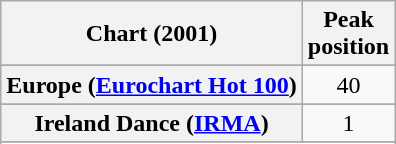<table class="wikitable sortable plainrowheaders" style="text-align:center">
<tr>
<th>Chart (2001)</th>
<th>Peak<br>position</th>
</tr>
<tr>
</tr>
<tr>
</tr>
<tr>
</tr>
<tr>
<th scope="row">Europe (<a href='#'>Eurochart Hot 100</a>)</th>
<td>40</td>
</tr>
<tr>
</tr>
<tr>
</tr>
<tr>
</tr>
<tr>
<th scope="row">Ireland Dance (<a href='#'>IRMA</a>)</th>
<td>1</td>
</tr>
<tr>
</tr>
<tr>
</tr>
<tr>
</tr>
<tr>
</tr>
<tr>
</tr>
</table>
